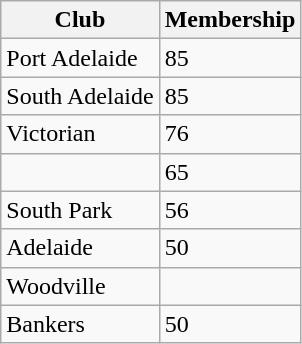<table class="wikitable">
<tr>
<th>Club</th>
<th>Membership</th>
</tr>
<tr>
<td>Port Adelaide</td>
<td>85</td>
</tr>
<tr>
<td>South Adelaide</td>
<td>85</td>
</tr>
<tr>
<td>Victorian</td>
<td>76</td>
</tr>
<tr>
<td></td>
<td>65</td>
</tr>
<tr>
<td>South Park</td>
<td>56</td>
</tr>
<tr>
<td>Adelaide</td>
<td>50</td>
</tr>
<tr>
<td>Woodville</td>
<td></td>
</tr>
<tr>
<td>Bankers</td>
<td>50</td>
</tr>
</table>
